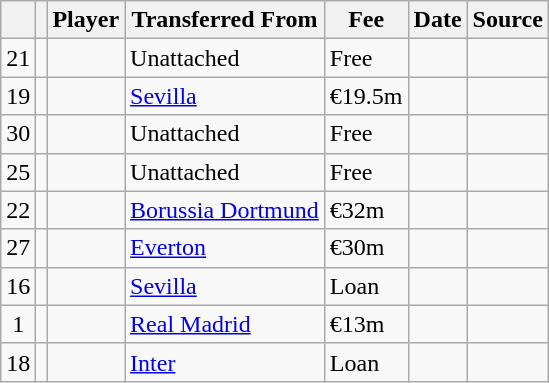<table class="wikitable plainrowheaders sortable">
<tr>
<th></th>
<th></th>
<th scope=col>Player</th>
<th>Transferred From</th>
<th scope=col>Fee</th>
<th scope=col>Date</th>
<th scope=col>Source</th>
</tr>
<tr>
<td align=center>21</td>
<td align=center></td>
<td></td>
<td>Unattached</td>
<td>Free</td>
<td></td>
<td></td>
</tr>
<tr>
<td align=center>19</td>
<td align=center></td>
<td></td>
<td> <a href='#'>Sevilla</a></td>
<td>€19.5m</td>
<td></td>
<td></td>
</tr>
<tr>
<td align=center>30</td>
<td align=center></td>
<td></td>
<td>Unattached</td>
<td>Free</td>
<td></td>
<td></td>
</tr>
<tr>
<td align=center>25</td>
<td align=center></td>
<td></td>
<td>Unattached</td>
<td>Free</td>
<td></td>
<td></td>
</tr>
<tr>
<td align=center>22</td>
<td align=center></td>
<td></td>
<td> <a href='#'>Borussia Dortmund</a></td>
<td>€32m</td>
<td></td>
<td></td>
</tr>
<tr>
<td align=center>27</td>
<td align=center></td>
<td></td>
<td> <a href='#'>Everton</a></td>
<td>€30m</td>
<td></td>
<td></td>
</tr>
<tr>
<td align=center>16</td>
<td align=center></td>
<td></td>
<td> <a href='#'>Sevilla</a></td>
<td>Loan</td>
<td></td>
<td></td>
</tr>
<tr>
<td align=center>1</td>
<td align=center></td>
<td></td>
<td> <a href='#'>Real Madrid</a></td>
<td>€13m</td>
<td></td>
<td></td>
</tr>
<tr>
<td align=center>18</td>
<td align=center></td>
<td></td>
<td> <a href='#'>Inter</a></td>
<td>Loan</td>
<td></td>
<td></td>
</tr>
</table>
